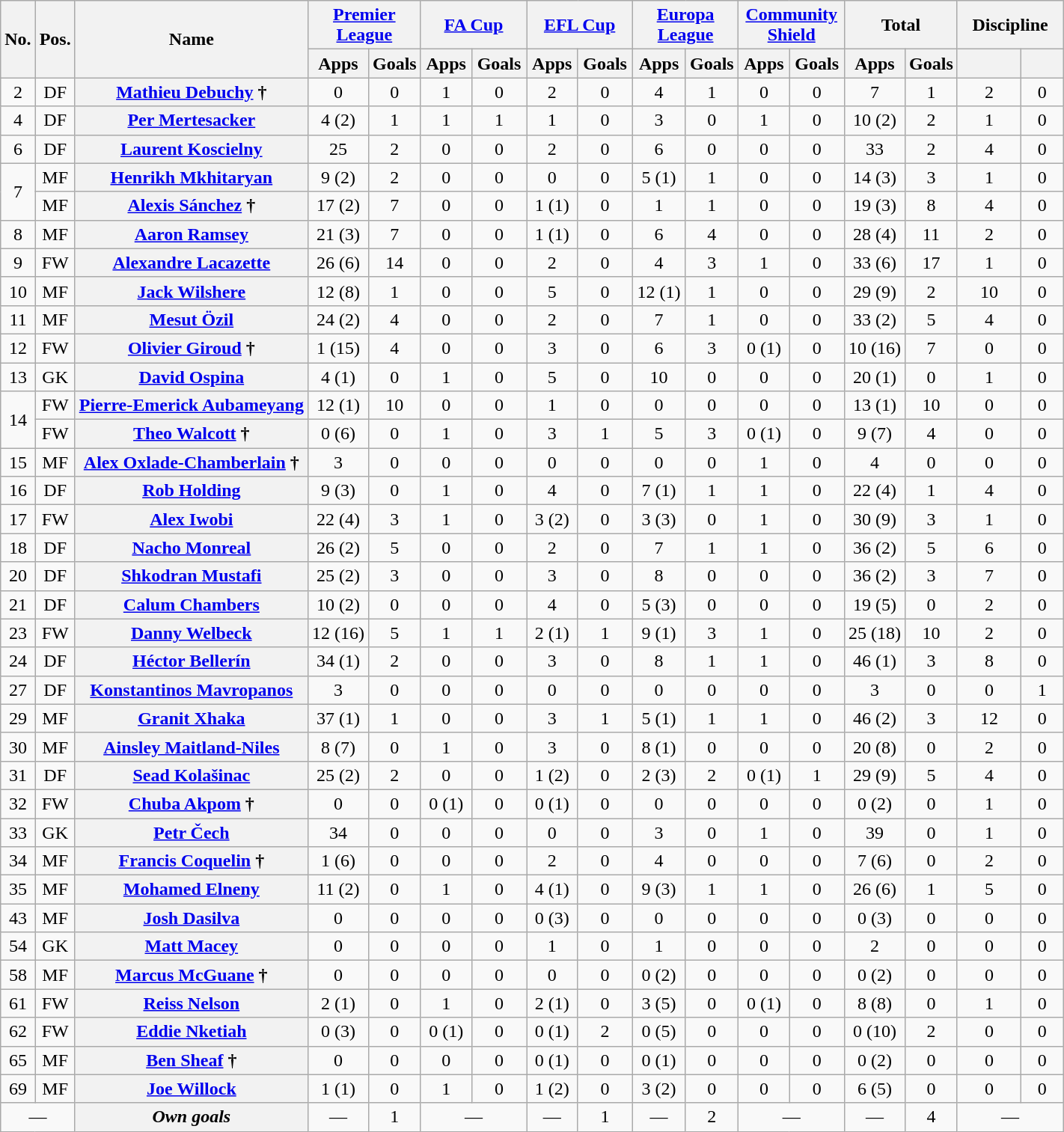<table class="wikitable plainrowheaders" style="text-align:center">
<tr>
<th rowspan="2" scope="col">No.</th>
<th rowspan="2" scope="col">Pos.</th>
<th rowspan="2" scope="col">Name</th>
<th colspan="2" scope="colgroup" width="87"><a href='#'>Premier League</a></th>
<th colspan="2" scope="colgroup" width="87"><a href='#'>FA Cup</a></th>
<th colspan="2" scope="colgroup" width="87"><a href='#'>EFL Cup</a></th>
<th colspan="2" scope="colgroup" width="87"><a href='#'>Europa League</a></th>
<th colspan="2" scope="colgroup" width="87"><a href='#'>Community Shield</a></th>
<th colspan="2" scope="colgroup" width="87">Total</th>
<th colspan="2" scope="colgroup" width="87">Discipline</th>
</tr>
<tr>
<th scope="col">Apps</th>
<th scope="col">Goals</th>
<th scope="col">Apps</th>
<th scope="col">Goals</th>
<th scope="col">Apps</th>
<th scope="col">Goals</th>
<th scope="col">Apps</th>
<th scope="col">Goals</th>
<th scope="col">Apps</th>
<th scope="col">Goals</th>
<th scope="col">Apps</th>
<th scope="col">Goals</th>
<th scope="col"></th>
<th scope="col"></th>
</tr>
<tr>
<td>2</td>
<td>DF</td>
<th scope="row"><a href='#'>Mathieu Debuchy</a> †</th>
<td>0</td>
<td>0</td>
<td>1</td>
<td>0</td>
<td>2</td>
<td>0</td>
<td>4</td>
<td>1</td>
<td>0</td>
<td>0</td>
<td>7</td>
<td>1</td>
<td>2</td>
<td>0</td>
</tr>
<tr>
<td>4</td>
<td>DF</td>
<th scope="row"><a href='#'>Per Mertesacker</a></th>
<td>4 (2)</td>
<td>1</td>
<td>1</td>
<td>1</td>
<td>1</td>
<td>0</td>
<td>3</td>
<td>0</td>
<td>1</td>
<td>0</td>
<td>10 (2)</td>
<td>2</td>
<td>1</td>
<td>0</td>
</tr>
<tr>
<td>6</td>
<td>DF</td>
<th scope="row"><a href='#'>Laurent Koscielny</a></th>
<td>25</td>
<td>2</td>
<td>0</td>
<td>0</td>
<td>2</td>
<td>0</td>
<td>6</td>
<td>0</td>
<td>0</td>
<td>0</td>
<td>33</td>
<td>2</td>
<td>4</td>
<td>0</td>
</tr>
<tr>
<td rowspan="2">7</td>
<td>MF</td>
<th scope="row"><a href='#'>Henrikh Mkhitaryan</a></th>
<td>9 (2)</td>
<td>2</td>
<td>0</td>
<td>0</td>
<td>0</td>
<td>0</td>
<td>5 (1)</td>
<td>1</td>
<td>0</td>
<td>0</td>
<td>14 (3)</td>
<td>3</td>
<td>1</td>
<td>0</td>
</tr>
<tr>
<td>MF</td>
<th scope="row"><a href='#'>Alexis Sánchez</a> †</th>
<td>17 (2)</td>
<td>7</td>
<td>0</td>
<td>0</td>
<td>1 (1)</td>
<td>0</td>
<td>1</td>
<td>1</td>
<td>0</td>
<td>0</td>
<td>19 (3)</td>
<td>8</td>
<td>4</td>
<td>0</td>
</tr>
<tr>
<td>8</td>
<td>MF</td>
<th scope="row"><a href='#'>Aaron Ramsey</a></th>
<td>21 (3)</td>
<td>7</td>
<td>0</td>
<td>0</td>
<td>1 (1)</td>
<td>0</td>
<td>6</td>
<td>4</td>
<td>0</td>
<td>0</td>
<td>28 (4)</td>
<td>11</td>
<td>2</td>
<td>0</td>
</tr>
<tr>
<td>9</td>
<td>FW</td>
<th scope="row"><a href='#'>Alexandre Lacazette</a></th>
<td>26 (6)</td>
<td>14</td>
<td>0</td>
<td>0</td>
<td>2</td>
<td>0</td>
<td>4</td>
<td>3</td>
<td>1</td>
<td>0</td>
<td>33 (6)</td>
<td>17</td>
<td>1</td>
<td>0</td>
</tr>
<tr>
<td>10</td>
<td>MF</td>
<th scope="row"><a href='#'>Jack Wilshere</a></th>
<td>12 (8)</td>
<td>1</td>
<td>0</td>
<td>0</td>
<td>5</td>
<td>0</td>
<td>12 (1)</td>
<td>1</td>
<td>0</td>
<td>0</td>
<td>29 (9)</td>
<td>2</td>
<td>10</td>
<td>0</td>
</tr>
<tr>
<td>11</td>
<td>MF</td>
<th scope="row"><a href='#'>Mesut Özil</a></th>
<td>24 (2)</td>
<td>4</td>
<td>0</td>
<td>0</td>
<td>2</td>
<td>0</td>
<td>7</td>
<td>1</td>
<td>0</td>
<td>0</td>
<td>33 (2)</td>
<td>5</td>
<td>4</td>
<td>0</td>
</tr>
<tr>
<td>12</td>
<td>FW</td>
<th scope="row"><a href='#'>Olivier Giroud</a> †</th>
<td>1 (15)</td>
<td>4</td>
<td>0</td>
<td>0</td>
<td>3</td>
<td>0</td>
<td>6</td>
<td>3</td>
<td>0 (1)</td>
<td>0</td>
<td>10 (16)</td>
<td>7</td>
<td>0</td>
<td>0</td>
</tr>
<tr>
<td>13</td>
<td>GK</td>
<th scope="row"><a href='#'>David Ospina</a></th>
<td>4 (1)</td>
<td>0</td>
<td>1</td>
<td>0</td>
<td>5</td>
<td>0</td>
<td>10</td>
<td>0</td>
<td>0</td>
<td>0</td>
<td>20 (1)</td>
<td>0</td>
<td>1</td>
<td>0</td>
</tr>
<tr>
<td rowspan="2">14</td>
<td>FW</td>
<th scope="row"><a href='#'>Pierre-Emerick Aubameyang</a></th>
<td>12 (1)</td>
<td>10</td>
<td>0</td>
<td>0</td>
<td>1</td>
<td>0</td>
<td>0</td>
<td>0</td>
<td>0</td>
<td>0</td>
<td>13 (1)</td>
<td>10</td>
<td>0</td>
<td>0</td>
</tr>
<tr>
<td>FW</td>
<th scope="row"><a href='#'>Theo Walcott</a> †</th>
<td>0 (6)</td>
<td>0</td>
<td>1</td>
<td>0</td>
<td>3</td>
<td>1</td>
<td>5</td>
<td>3</td>
<td>0 (1)</td>
<td>0</td>
<td>9 (7)</td>
<td>4</td>
<td>0</td>
<td>0</td>
</tr>
<tr>
<td>15</td>
<td>MF</td>
<th scope="row"><a href='#'>Alex Oxlade-Chamberlain</a> †</th>
<td>3</td>
<td>0</td>
<td>0</td>
<td>0</td>
<td>0</td>
<td>0</td>
<td>0</td>
<td>0</td>
<td>1</td>
<td>0</td>
<td>4</td>
<td>0</td>
<td>0</td>
<td>0</td>
</tr>
<tr>
<td>16</td>
<td>DF</td>
<th scope="row"><a href='#'>Rob Holding</a></th>
<td>9 (3)</td>
<td>0</td>
<td>1</td>
<td>0</td>
<td>4</td>
<td>0</td>
<td>7 (1)</td>
<td>1</td>
<td>1</td>
<td>0</td>
<td>22 (4)</td>
<td>1</td>
<td>4</td>
<td>0</td>
</tr>
<tr>
<td>17</td>
<td>FW</td>
<th scope="row"><a href='#'>Alex Iwobi</a></th>
<td>22 (4)</td>
<td>3</td>
<td>1</td>
<td>0</td>
<td>3 (2)</td>
<td>0</td>
<td>3 (3)</td>
<td>0</td>
<td>1</td>
<td>0</td>
<td>30 (9)</td>
<td>3</td>
<td>1</td>
<td>0</td>
</tr>
<tr>
<td>18</td>
<td>DF</td>
<th scope="row"><a href='#'>Nacho Monreal</a></th>
<td>26 (2)</td>
<td>5</td>
<td>0</td>
<td>0</td>
<td>2</td>
<td>0</td>
<td>7</td>
<td>1</td>
<td>1</td>
<td>0</td>
<td>36 (2)</td>
<td>5</td>
<td>6</td>
<td>0</td>
</tr>
<tr>
<td>20</td>
<td>DF</td>
<th scope="row"><a href='#'>Shkodran Mustafi</a></th>
<td>25 (2)</td>
<td>3</td>
<td>0</td>
<td>0</td>
<td>3</td>
<td>0</td>
<td>8</td>
<td>0</td>
<td>0</td>
<td>0</td>
<td>36 (2)</td>
<td>3</td>
<td>7</td>
<td>0</td>
</tr>
<tr>
<td>21</td>
<td>DF</td>
<th scope="row"><a href='#'>Calum Chambers</a></th>
<td>10 (2)</td>
<td>0</td>
<td>0</td>
<td>0</td>
<td>4</td>
<td>0</td>
<td>5 (3)</td>
<td>0</td>
<td>0</td>
<td>0</td>
<td>19 (5)</td>
<td>0</td>
<td>2</td>
<td>0</td>
</tr>
<tr>
<td>23</td>
<td>FW</td>
<th scope="row"><a href='#'>Danny Welbeck</a></th>
<td>12 (16)</td>
<td>5</td>
<td>1</td>
<td>1</td>
<td>2 (1)</td>
<td>1</td>
<td>9 (1)</td>
<td>3</td>
<td>1</td>
<td>0</td>
<td>25 (18)</td>
<td>10</td>
<td>2</td>
<td>0</td>
</tr>
<tr>
<td>24</td>
<td>DF</td>
<th scope="row"><a href='#'>Héctor Bellerín</a></th>
<td>34 (1)</td>
<td>2</td>
<td>0</td>
<td>0</td>
<td>3</td>
<td>0</td>
<td>8</td>
<td>1</td>
<td>1</td>
<td>0</td>
<td>46 (1)</td>
<td>3</td>
<td>8</td>
<td>0</td>
</tr>
<tr>
<td>27</td>
<td>DF</td>
<th scope="row"><a href='#'>Konstantinos Mavropanos</a></th>
<td>3</td>
<td>0</td>
<td>0</td>
<td>0</td>
<td>0</td>
<td>0</td>
<td>0</td>
<td>0</td>
<td>0</td>
<td>0</td>
<td>3</td>
<td>0</td>
<td>0</td>
<td>1</td>
</tr>
<tr>
<td>29</td>
<td>MF</td>
<th scope="row"><a href='#'>Granit Xhaka</a></th>
<td>37 (1)</td>
<td>1</td>
<td>0</td>
<td>0</td>
<td>3</td>
<td>1</td>
<td>5 (1)</td>
<td>1</td>
<td>1</td>
<td>0</td>
<td>46 (2)</td>
<td>3</td>
<td>12</td>
<td>0</td>
</tr>
<tr>
<td>30</td>
<td>MF</td>
<th scope="row"><a href='#'>Ainsley Maitland-Niles</a></th>
<td>8 (7)</td>
<td>0</td>
<td>1</td>
<td>0</td>
<td>3</td>
<td>0</td>
<td>8 (1)</td>
<td>0</td>
<td>0</td>
<td>0</td>
<td>20 (8)</td>
<td>0</td>
<td>2</td>
<td>0</td>
</tr>
<tr>
<td>31</td>
<td>DF</td>
<th scope="row"><a href='#'>Sead Kolašinac</a></th>
<td>25 (2)</td>
<td>2</td>
<td>0</td>
<td>0</td>
<td>1 (2)</td>
<td>0</td>
<td>2 (3)</td>
<td>2</td>
<td>0 (1)</td>
<td>1</td>
<td>29 (9)</td>
<td>5</td>
<td>4</td>
<td>0</td>
</tr>
<tr>
<td>32</td>
<td>FW</td>
<th scope="row"><a href='#'>Chuba Akpom</a> †</th>
<td>0</td>
<td>0</td>
<td>0 (1)</td>
<td>0</td>
<td>0 (1)</td>
<td>0</td>
<td>0</td>
<td>0</td>
<td>0</td>
<td>0</td>
<td>0 (2)</td>
<td>0</td>
<td>1</td>
<td>0</td>
</tr>
<tr>
<td>33</td>
<td>GK</td>
<th scope="row"><a href='#'>Petr Čech</a></th>
<td>34</td>
<td>0</td>
<td>0</td>
<td>0</td>
<td>0</td>
<td>0</td>
<td>3</td>
<td>0</td>
<td>1</td>
<td>0</td>
<td>39</td>
<td>0</td>
<td>1</td>
<td>0</td>
</tr>
<tr>
<td>34</td>
<td>MF</td>
<th scope="row"><a href='#'>Francis Coquelin</a> †</th>
<td>1 (6)</td>
<td>0</td>
<td>0</td>
<td>0</td>
<td>2</td>
<td>0</td>
<td>4</td>
<td>0</td>
<td>0</td>
<td>0</td>
<td>7 (6)</td>
<td>0</td>
<td>2</td>
<td>0</td>
</tr>
<tr>
<td>35</td>
<td>MF</td>
<th scope="row"><a href='#'>Mohamed Elneny</a></th>
<td>11 (2)</td>
<td>0</td>
<td>1</td>
<td>0</td>
<td>4 (1)</td>
<td>0</td>
<td>9 (3)</td>
<td>1</td>
<td>1</td>
<td>0</td>
<td>26 (6)</td>
<td>1</td>
<td>5</td>
<td>0</td>
</tr>
<tr>
<td>43</td>
<td>MF</td>
<th scope="row"><a href='#'>Josh Dasilva</a></th>
<td>0</td>
<td>0</td>
<td>0</td>
<td>0</td>
<td>0 (3)</td>
<td>0</td>
<td>0</td>
<td>0</td>
<td>0</td>
<td>0</td>
<td>0 (3)</td>
<td>0</td>
<td>0</td>
<td>0</td>
</tr>
<tr>
<td>54</td>
<td>GK</td>
<th scope="row"><a href='#'>Matt Macey</a></th>
<td>0</td>
<td>0</td>
<td>0</td>
<td>0</td>
<td>1</td>
<td>0</td>
<td>1</td>
<td>0</td>
<td>0</td>
<td>0</td>
<td>2</td>
<td>0</td>
<td>0</td>
<td>0</td>
</tr>
<tr>
<td>58</td>
<td>MF</td>
<th scope="row"><a href='#'>Marcus McGuane</a> †</th>
<td>0</td>
<td>0</td>
<td>0</td>
<td>0</td>
<td>0</td>
<td>0</td>
<td>0 (2)</td>
<td>0</td>
<td>0</td>
<td>0</td>
<td>0 (2)</td>
<td>0</td>
<td>0</td>
<td>0</td>
</tr>
<tr>
<td>61</td>
<td>FW</td>
<th scope="row"><a href='#'>Reiss Nelson</a></th>
<td>2 (1)</td>
<td>0</td>
<td>1</td>
<td>0</td>
<td>2 (1)</td>
<td>0</td>
<td>3 (5)</td>
<td>0</td>
<td>0 (1)</td>
<td>0</td>
<td>8 (8)</td>
<td>0</td>
<td>1</td>
<td>0</td>
</tr>
<tr>
<td>62</td>
<td>FW</td>
<th scope="row"><a href='#'>Eddie Nketiah</a></th>
<td>0 (3)</td>
<td>0</td>
<td>0 (1)</td>
<td>0</td>
<td>0 (1)</td>
<td>2</td>
<td>0 (5)</td>
<td>0</td>
<td>0</td>
<td>0</td>
<td>0 (10)</td>
<td>2</td>
<td>0</td>
<td>0</td>
</tr>
<tr>
<td>65</td>
<td>MF</td>
<th scope="row"><a href='#'>Ben Sheaf</a> †</th>
<td>0</td>
<td>0</td>
<td>0</td>
<td>0</td>
<td>0 (1)</td>
<td>0</td>
<td>0 (1)</td>
<td>0</td>
<td>0</td>
<td>0</td>
<td>0 (2)</td>
<td>0</td>
<td>0</td>
<td>0</td>
</tr>
<tr>
<td>69</td>
<td>MF</td>
<th scope="row"><a href='#'>Joe Willock</a></th>
<td>1 (1)</td>
<td>0</td>
<td>1</td>
<td>0</td>
<td>1 (2)</td>
<td>0</td>
<td>3 (2)</td>
<td>0</td>
<td>0</td>
<td>0</td>
<td>6 (5)</td>
<td>0</td>
<td>0</td>
<td>0</td>
</tr>
<tr>
<td colspan="2">—</td>
<th scope="row"><em>Own goals</em></th>
<td>—</td>
<td>1</td>
<td colspan="2">—</td>
<td>—</td>
<td>1</td>
<td>—</td>
<td>2</td>
<td colspan="2">—</td>
<td>—</td>
<td>4</td>
<td colspan="2">—</td>
</tr>
</table>
